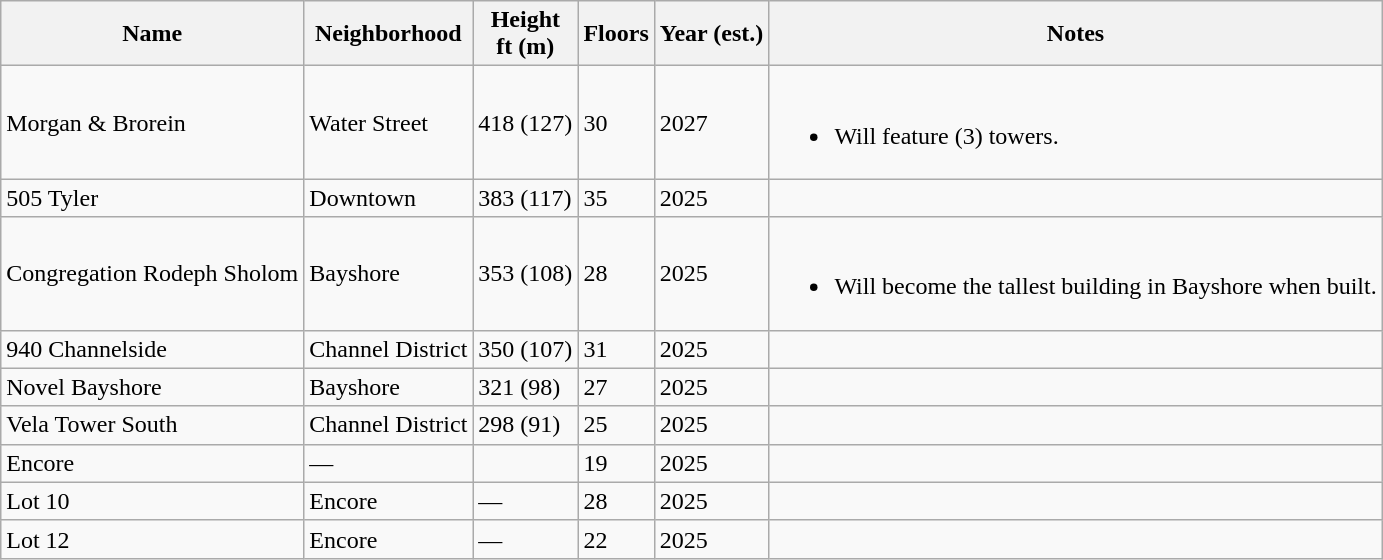<table class="wikitable sortable">
<tr>
<th>Name</th>
<th>Neighborhood</th>
<th>Height<br>ft (m)</th>
<th>Floors</th>
<th>Year (est.)</th>
<th>Notes</th>
</tr>
<tr>
<td>Morgan & Brorein</td>
<td>Water Street</td>
<td>418 (127)</td>
<td>30</td>
<td>2027</td>
<td><br><ul><li>Will feature (3) towers.</li></ul></td>
</tr>
<tr>
<td>505 Tyler</td>
<td>Downtown</td>
<td>383 (117)</td>
<td>35</td>
<td>2025</td>
<td></td>
</tr>
<tr>
<td>Congregation Rodeph Sholom</td>
<td>Bayshore</td>
<td>353 (108)</td>
<td>28</td>
<td>2025</td>
<td><br><ul><li>Will become the tallest building in Bayshore when built.</li></ul></td>
</tr>
<tr>
<td>940 Channelside</td>
<td>Channel District</td>
<td>350 (107)</td>
<td>31</td>
<td>2025</td>
<td></td>
</tr>
<tr>
<td>Novel Bayshore</td>
<td>Bayshore</td>
<td>321 (98)</td>
<td>27</td>
<td>2025</td>
<td></td>
</tr>
<tr>
<td>Vela Tower South</td>
<td>Channel District</td>
<td>298 (91)</td>
<td>25</td>
<td>2025</td>
<td></td>
</tr>
<tr>
<td>Encore</td>
<td>—</td>
<td></td>
<td>19</td>
<td>2025</td>
</tr>
<tr>
<td>Lot 10</td>
<td>Encore</td>
<td>—</td>
<td>28</td>
<td>2025</td>
<td></td>
</tr>
<tr>
<td>Lot 12</td>
<td>Encore</td>
<td>—</td>
<td>22</td>
<td>2025</td>
<td></td>
</tr>
</table>
